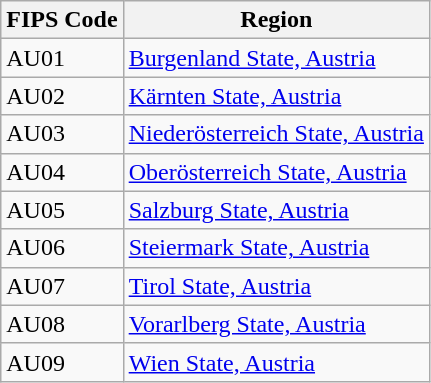<table class="wikitable">
<tr>
<th>FIPS Code</th>
<th>Region</th>
</tr>
<tr>
<td>AU01</td>
<td><a href='#'>Burgenland State, Austria</a></td>
</tr>
<tr>
<td>AU02</td>
<td><a href='#'>Kärnten State, Austria</a></td>
</tr>
<tr>
<td>AU03</td>
<td><a href='#'>Niederösterreich State, Austria</a></td>
</tr>
<tr>
<td>AU04</td>
<td><a href='#'>Oberösterreich State, Austria</a></td>
</tr>
<tr>
<td>AU05</td>
<td><a href='#'>Salzburg State, Austria</a></td>
</tr>
<tr>
<td>AU06</td>
<td><a href='#'>Steiermark State, Austria</a></td>
</tr>
<tr>
<td>AU07</td>
<td><a href='#'>Tirol State, Austria</a></td>
</tr>
<tr>
<td>AU08</td>
<td><a href='#'>Vorarlberg State, Austria</a></td>
</tr>
<tr>
<td>AU09</td>
<td><a href='#'>Wien State, Austria</a></td>
</tr>
</table>
